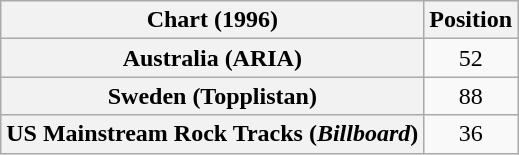<table class="wikitable sortable plainrowheaders" style="text-align:center">
<tr>
<th>Chart (1996)</th>
<th>Position</th>
</tr>
<tr>
<th scope="row">Australia (ARIA)</th>
<td>52</td>
</tr>
<tr>
<th scope="row">Sweden (Topplistan)</th>
<td>88</td>
</tr>
<tr>
<th scope="row">US Mainstream Rock Tracks (<em>Billboard</em>)</th>
<td>36</td>
</tr>
</table>
